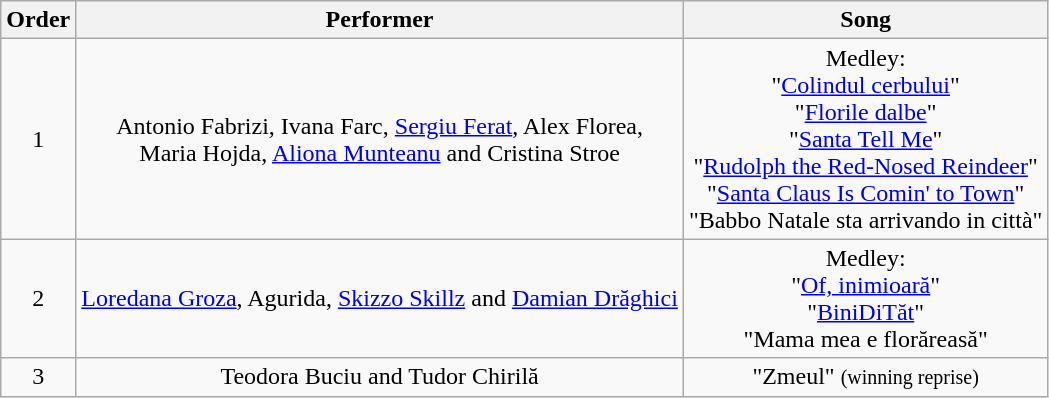<table class="wikitable" style="text-align:center">
<tr>
<th>Order</th>
<th>Performer</th>
<th>Song</th>
</tr>
<tr>
<td>1</td>
<td>Antonio Fabrizi, Ivana Farc, <a href='#'>Sergiu Ferat</a>, Alex Florea,<br>Maria Hojda, <a href='#'>Aliona Munteanu</a> and Cristina Stroe</td>
<td>Medley: <br> "<a href='#'>Colindul cerbului</a>"<br> "<a href='#'>Florile dalbe</a>"<br> "<a href='#'>Santa Tell Me</a>"<br> "<a href='#'>Rudolph the Red-Nosed Reindeer</a>"<br> "<a href='#'>Santa Claus Is Comin' to Town</a>" <br> "Babbo Natale sta arrivando in città"</td>
</tr>
<tr>
<td>2</td>
<td><a href='#'>Loredana Groza</a>, Agurida, <a href='#'>Skizzo Skillz</a> and <a href='#'>Damian Drăghici</a></td>
<td>Medley: <br> "<a href='#'>Of, inimioară</a>"<br> "<a href='#'>BiniDiTăt</a>"<br> "Mama mea e florăreasă"</td>
</tr>
<tr>
<td>3</td>
<td>Teodora Buciu and Tudor Chirilă</td>
<td>"Zmeul" <small>(winning reprise)</small></td>
</tr>
</table>
